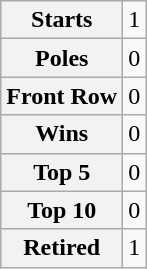<table class="wikitable" style="text-align:center">
<tr>
<th>Starts</th>
<td>1</td>
</tr>
<tr>
<th>Poles</th>
<td>0</td>
</tr>
<tr>
<th>Front Row</th>
<td>0</td>
</tr>
<tr>
<th>Wins</th>
<td>0</td>
</tr>
<tr>
<th>Top 5</th>
<td>0</td>
</tr>
<tr>
<th>Top 10</th>
<td>0</td>
</tr>
<tr>
<th>Retired</th>
<td>1</td>
</tr>
</table>
